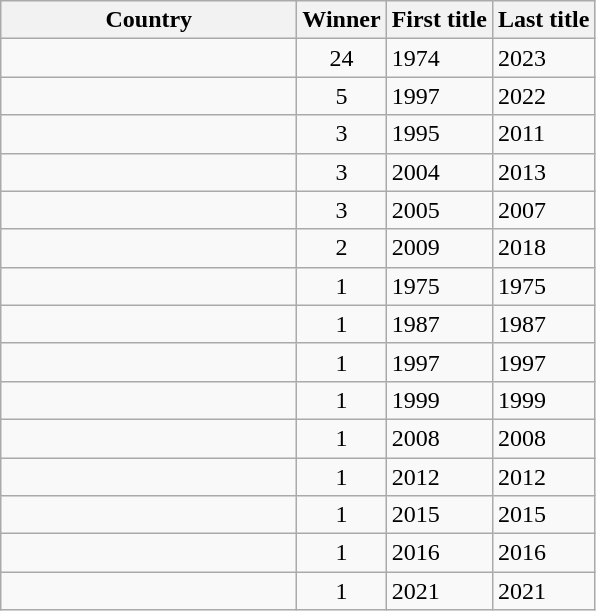<table class="sortable wikitable">
<tr>
<th scope="col" style="width:190px;">Country</th>
<th>Winner</th>
<th>First title</th>
<th>Last title</th>
</tr>
<tr>
<td></td>
<td style="text-align:center;">24</td>
<td>1974</td>
<td>2023</td>
</tr>
<tr>
<td></td>
<td style="text-align:center;">5</td>
<td>1997</td>
<td>2022</td>
</tr>
<tr>
<td></td>
<td style="text-align:center;">3</td>
<td>1995</td>
<td>2011</td>
</tr>
<tr>
<td></td>
<td style="text-align:center;">3</td>
<td>2004</td>
<td>2013</td>
</tr>
<tr>
<td></td>
<td style="text-align:center;">3</td>
<td>2005</td>
<td>2007</td>
</tr>
<tr>
<td></td>
<td style="text-align:center;">2</td>
<td>2009</td>
<td>2018</td>
</tr>
<tr>
<td></td>
<td style="text-align:center;">1</td>
<td>1975</td>
<td>1975</td>
</tr>
<tr>
<td></td>
<td style="text-align:center;">1</td>
<td>1987</td>
<td>1987</td>
</tr>
<tr>
<td></td>
<td style="text-align:center;">1</td>
<td>1997</td>
<td>1997</td>
</tr>
<tr>
<td></td>
<td style="text-align:center;">1</td>
<td>1999</td>
<td>1999</td>
</tr>
<tr>
<td></td>
<td style="text-align:center;">1</td>
<td>2008</td>
<td>2008</td>
</tr>
<tr>
<td></td>
<td style="text-align:center;">1</td>
<td>2012</td>
<td>2012</td>
</tr>
<tr>
<td></td>
<td style="text-align:center;">1</td>
<td>2015</td>
<td>2015</td>
</tr>
<tr>
<td></td>
<td style="text-align:center;">1</td>
<td>2016</td>
<td>2016</td>
</tr>
<tr>
<td></td>
<td style="text-align:center;">1</td>
<td>2021</td>
<td>2021</td>
</tr>
</table>
